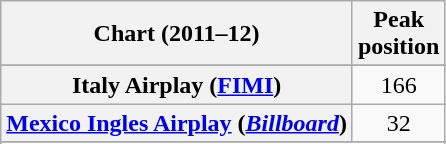<table class="wikitable sortable plainrowheaders">
<tr>
<th>Chart (2011–12)</th>
<th>Peak<br>position</th>
</tr>
<tr>
</tr>
<tr>
</tr>
<tr>
<th scope="row">Italy Airplay (<a href='#'>FIMI</a>)</th>
<td align="center">166</td>
</tr>
<tr>
<th scope="row"><a href='#'>Mexico Ingles Airplay</a> (<em><a href='#'>Billboard</a></em>)</th>
<td align="center">32</td>
</tr>
<tr>
</tr>
<tr>
</tr>
<tr>
</tr>
</table>
